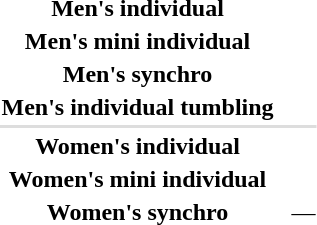<table>
<tr>
<th scope="row">Men's individual</th>
<td></td>
<td></td>
<td></td>
</tr>
<tr>
<th scope="row">Men's mini individual</th>
<td></td>
<td></td>
<td></td>
</tr>
<tr>
<th scope="row">Men's  synchro</th>
<td></td>
<td></td>
<td></td>
</tr>
<tr>
<th scope="row">Men's individual tumbling</th>
<td></td>
<td></td>
<td></td>
</tr>
<tr bgcolor=#DDDDDD>
<td colspan=4></td>
</tr>
<tr>
<th scope="row">Women's  individual</th>
<td></td>
<td></td>
<td></td>
</tr>
<tr>
<th scope="row">Women's  mini individual</th>
<td></td>
<td></td>
<td></td>
</tr>
<tr>
<th scope="row">Women's  synchro</th>
<td></td>
<td></td>
<td>—</td>
</tr>
</table>
